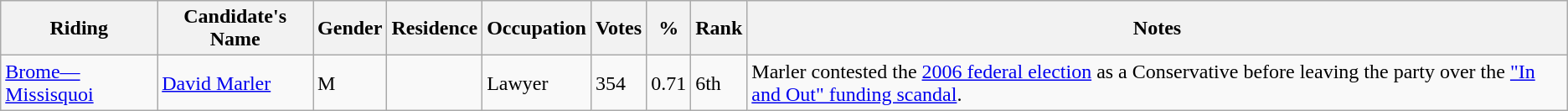<table class="wikitable sortable">
<tr>
<th>Riding<br></th>
<th>Candidate's Name</th>
<th>Gender</th>
<th>Residence</th>
<th>Occupation</th>
<th>Votes</th>
<th>%</th>
<th>Rank</th>
<th>Notes</th>
</tr>
<tr>
<td><a href='#'>Brome—Missisquoi</a></td>
<td><a href='#'>David Marler</a></td>
<td>M</td>
<td></td>
<td>Lawyer</td>
<td>354</td>
<td>0.71</td>
<td>6th</td>
<td>Marler contested the <a href='#'>2006 federal election</a> as a Conservative before leaving the party over the <a href='#'>"In and Out" funding scandal</a>.</td>
</tr>
</table>
